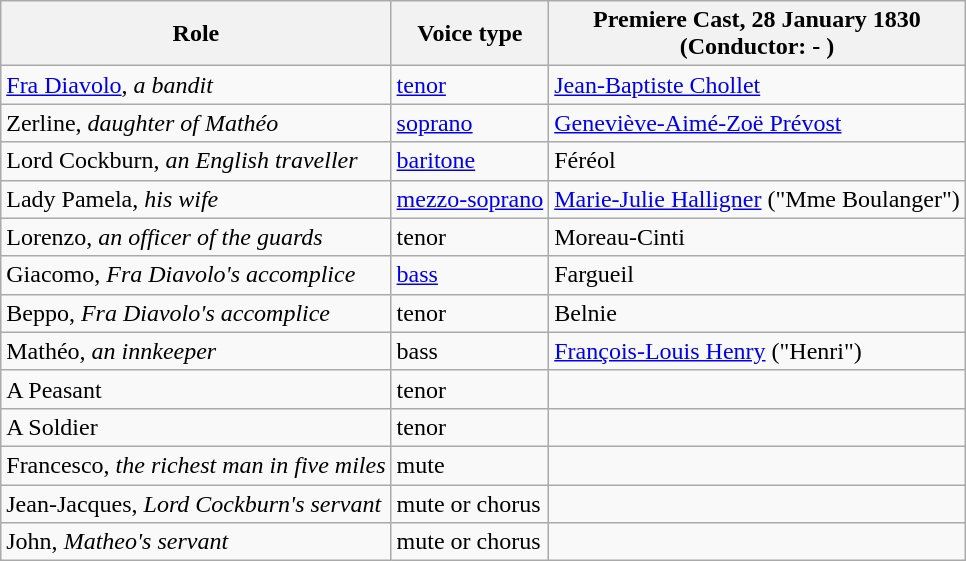<table class="wikitable">
<tr>
<th>Role</th>
<th>Voice type</th>
<th>Premiere Cast, 28 January 1830<br>(Conductor: - )</th>
</tr>
<tr>
<td><a href='#'>Fra Diavolo</a>, <em>a bandit </em></td>
<td><a href='#'>tenor</a></td>
<td><a href='#'>Jean-Baptiste Chollet</a></td>
</tr>
<tr>
<td>Zerline, <em>daughter of Mathéo</em></td>
<td><a href='#'>soprano</a></td>
<td><a href='#'>Geneviève-Aimé-Zoë Prévost</a></td>
</tr>
<tr>
<td>Lord Cockburn, <em>an English traveller </em></td>
<td><a href='#'>baritone</a></td>
<td>Féréol</td>
</tr>
<tr>
<td>Lady Pamela, <em>his wife</em></td>
<td><a href='#'>mezzo-soprano</a></td>
<td><a href='#'>Marie-Julie Halligner</a> ("Mme Boulanger")</td>
</tr>
<tr>
<td>Lorenzo, <em>an officer of the guards</em></td>
<td>tenor</td>
<td>Moreau-Cinti</td>
</tr>
<tr>
<td>Giacomo, <em>Fra Diavolo's accomplice</em></td>
<td><a href='#'>bass</a></td>
<td>Fargueil</td>
</tr>
<tr>
<td>Beppo, <em>Fra Diavolo's accomplice</em></td>
<td>tenor</td>
<td>Belnie</td>
</tr>
<tr>
<td>Mathéo, <em>an innkeeper</em></td>
<td>bass</td>
<td><a href='#'>François-Louis Henry</a> ("Henri")</td>
</tr>
<tr>
<td>A Peasant</td>
<td>tenor</td>
<td></td>
</tr>
<tr>
<td>A Soldier</td>
<td>tenor</td>
<td></td>
</tr>
<tr>
<td>Francesco, <em>the richest man in five miles</em></td>
<td>mute</td>
<td></td>
</tr>
<tr>
<td>Jean-Jacques, <em>Lord Cockburn's servant</em></td>
<td>mute or chorus</td>
<td></td>
</tr>
<tr>
<td>John, <em>Matheo's servant</em></td>
<td>mute or chorus</td>
<td></td>
</tr>
</table>
